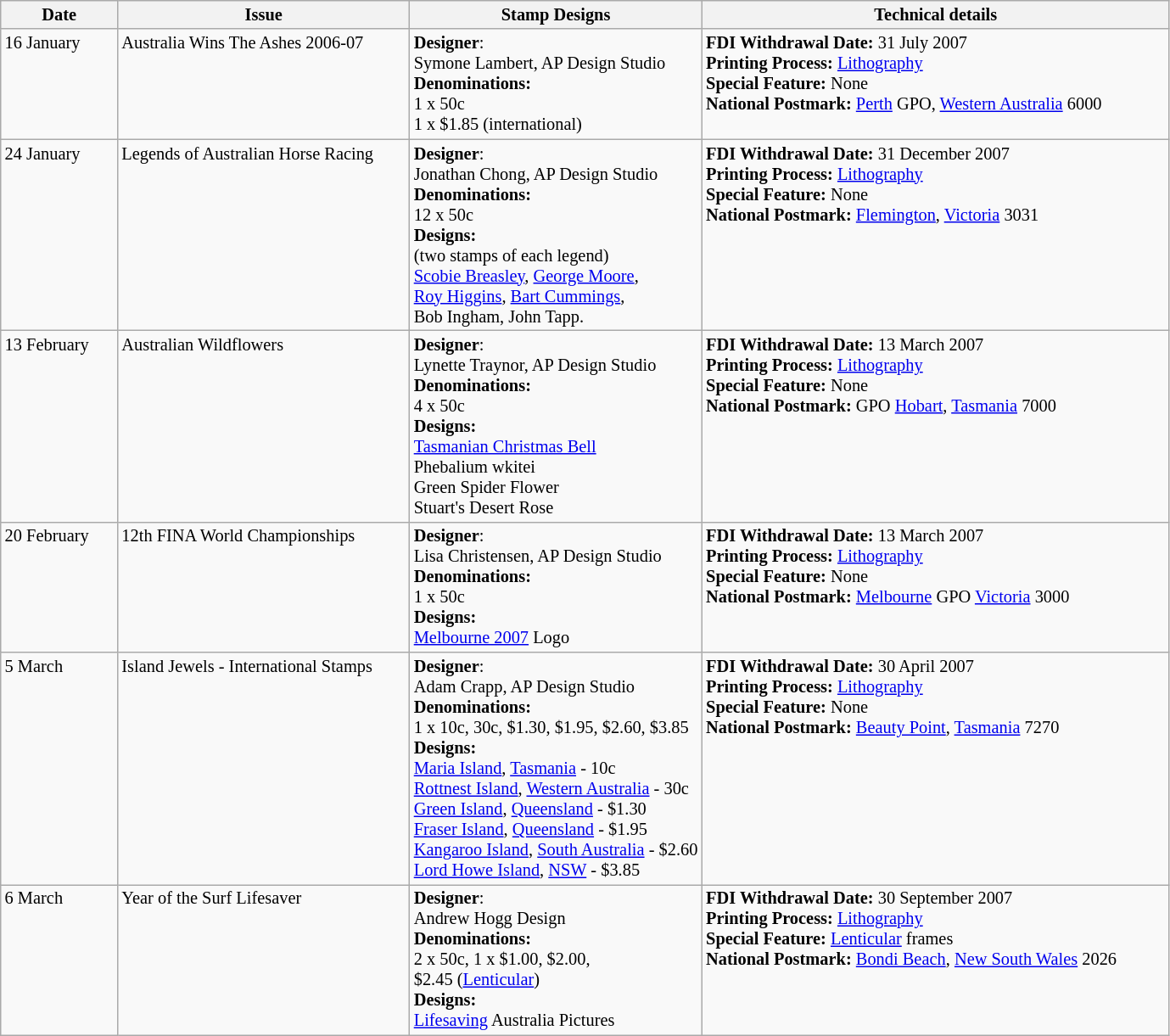<table class="wikitable" style="font-size:85%;" style="width: 100%">
<tr>
<th width="10%" align="top">Date</th>
<th width="25%" align="top">Issue</th>
<th width="25%" align="top">Stamp Designs</th>
<th width="40%" align="top">Technical details</th>
</tr>
<tr valign=top>
<td>16 January</td>
<td>Australia Wins The Ashes 2006-07</td>
<td><strong>Designer</strong>: <br>Symone Lambert, AP Design Studio <br> <strong>Denominations:</strong> <br> 1 x 50c <br> 1 x $1.85 (international)</td>
<td><strong>FDI Withdrawal Date:</strong> 31 July 2007 <br> <strong>Printing Process:</strong> <a href='#'>Lithography</a> <br> <strong>Special Feature:</strong> None <br> <strong>National Postmark:</strong> <a href='#'>Perth</a> GPO, <a href='#'>Western Australia</a> 6000</td>
</tr>
<tr valign=top>
<td>24 January</td>
<td>Legends of Australian Horse Racing</td>
<td><strong>Designer</strong>: <br>Jonathan Chong, AP Design Studio <br><strong>Denominations:</strong> <br> 12 x 50c <br> <strong>Designs:</strong> <br> (two stamps of each legend) <br> <a href='#'>Scobie Breasley</a>, <a href='#'>George Moore</a>,<br> <a href='#'>Roy Higgins</a>, <a href='#'>Bart Cummings</a>, <br> Bob Ingham, John Tapp.</td>
<td><strong>FDI Withdrawal Date:</strong> 31 December 2007 <br> <strong>Printing Process:</strong> <a href='#'>Lithography</a> <br> <strong>Special Feature:</strong> None <br> <strong>National Postmark:</strong> <a href='#'>Flemington</a>, <a href='#'>Victoria</a> 3031</td>
</tr>
<tr valign=top>
<td>13 February</td>
<td>Australian Wildflowers</td>
<td><strong>Designer</strong>: <br>Lynette Traynor, AP Design Studio <br><strong>Denominations:</strong> <br> 4 x 50c <br> <strong>Designs:</strong> <br> <a href='#'>Tasmanian Christmas Bell</a> <br> Phebalium wkitei <br> Green Spider Flower <br> Stuart's Desert Rose</td>
<td><strong>FDI Withdrawal Date:</strong> 13 March 2007 <br> <strong>Printing Process:</strong> <a href='#'>Lithography</a> <br> <strong>Special Feature:</strong> None <br> <strong>National Postmark:</strong> GPO <a href='#'>Hobart</a>, <a href='#'>Tasmania</a> 7000</td>
</tr>
<tr valign=top>
<td>20 February</td>
<td>12th FINA World Championships</td>
<td><strong>Designer</strong>: <br>Lisa Christensen, AP Design Studio <br><strong>Denominations:</strong> <br> 1 x 50c <br> <strong>Designs:</strong> <br> <a href='#'>Melbourne 2007</a> Logo</td>
<td><strong>FDI Withdrawal Date:</strong> 13 March 2007 <br> <strong>Printing Process:</strong> <a href='#'>Lithography</a> <br> <strong>Special Feature:</strong> None <br> <strong>National Postmark:</strong> <a href='#'>Melbourne</a> GPO <a href='#'>Victoria</a> 3000</td>
</tr>
<tr valign=top>
<td>5 March</td>
<td>Island Jewels - International Stamps</td>
<td><strong>Designer</strong>: <br>Adam Crapp, AP Design Studio <br><strong>Denominations:</strong> <br> 1 x 10c, 30c, $1.30, $1.95, $2.60, $3.85<br> <strong>Designs:</strong> <br> <a href='#'>Maria Island</a>, <a href='#'>Tasmania</a> - 10c<br><a href='#'>Rottnest Island</a>, <a href='#'>Western Australia</a> - 30c <br> <a href='#'>Green Island</a>, <a href='#'>Queensland</a> - $1.30 <br> <a href='#'>Fraser Island</a>, <a href='#'>Queensland</a> - $1.95 <br> <a href='#'>Kangaroo Island</a>, <a href='#'>South Australia</a> - $2.60 <br> <a href='#'>Lord Howe Island</a>, <a href='#'>NSW</a> - $3.85</td>
<td><strong>FDI Withdrawal Date:</strong> 30 April 2007 <br> <strong>Printing Process:</strong> <a href='#'>Lithography</a> <br> <strong>Special Feature:</strong> None <br> <strong>National Postmark:</strong> <a href='#'>Beauty Point</a>, <a href='#'>Tasmania</a> 7270</td>
</tr>
<tr valign=top>
<td>6 March</td>
<td>Year of the Surf Lifesaver</td>
<td><strong>Designer</strong>: <br>Andrew Hogg Design <br><strong>Denominations:</strong> <br> 2 x 50c, 1 x $1.00, $2.00, <br> $2.45 (<a href='#'>Lenticular</a>)  <br> <strong>Designs:</strong> <br> <a href='#'>Lifesaving</a> Australia Pictures</td>
<td><strong>FDI Withdrawal Date:</strong> 30 September 2007 <br> <strong>Printing Process:</strong> <a href='#'>Lithography</a> <br> <strong>Special Feature:</strong> <a href='#'>Lenticular</a> frames <br> <strong>National Postmark:</strong> <a href='#'>Bondi Beach</a>, <a href='#'>New South Wales</a> 2026</td>
</tr>
</table>
